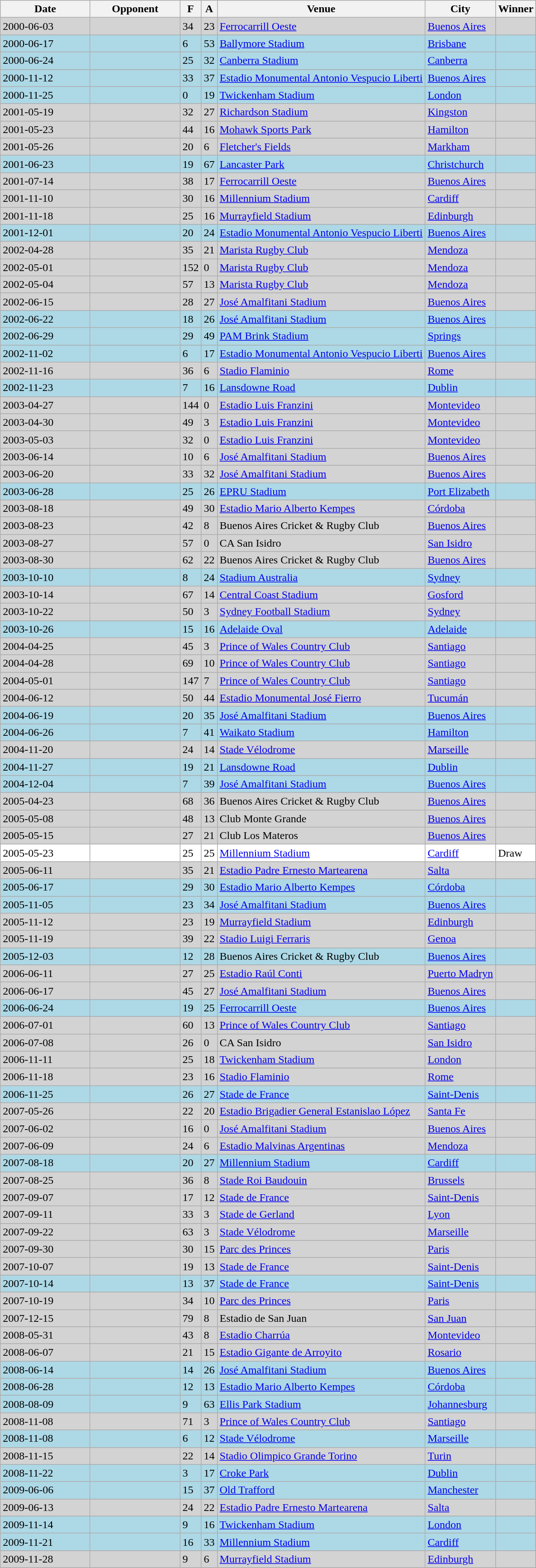<table class="wikitable sortable">
<tr>
<th width="125">Date</th>
<th width="125">Opponent</th>
<th>F</th>
<th>A</th>
<th>Venue</th>
<th>City</th>
<th>Winner</th>
</tr>
<tr bgcolor="lightgrey">
<td>2000-06-03</td>
<td></td>
<td>34</td>
<td>23</td>
<td><a href='#'>Ferrocarrill Oeste</a></td>
<td><a href='#'>Buenos Aires</a></td>
<td></td>
</tr>
<tr bgcolor="lightblue">
<td>2000-06-17</td>
<td></td>
<td>6</td>
<td>53</td>
<td><a href='#'>Ballymore Stadium</a></td>
<td><a href='#'>Brisbane</a></td>
<td></td>
</tr>
<tr bgcolor="lightblue">
<td>2000-06-24</td>
<td></td>
<td>25</td>
<td>32</td>
<td><a href='#'>Canberra Stadium</a></td>
<td><a href='#'>Canberra</a></td>
<td></td>
</tr>
<tr bgcolor="lightblue">
<td>2000-11-12</td>
<td></td>
<td>33</td>
<td>37</td>
<td><a href='#'>Estadio Monumental Antonio Vespucio Liberti</a></td>
<td><a href='#'>Buenos Aires</a></td>
<td></td>
</tr>
<tr bgcolor="lightblue">
<td>2000-11-25</td>
<td></td>
<td>0</td>
<td>19</td>
<td><a href='#'>Twickenham Stadium</a></td>
<td><a href='#'>London</a></td>
<td></td>
</tr>
<tr bgcolor="lightgrey">
<td>2001-05-19</td>
<td></td>
<td>32</td>
<td>27</td>
<td><a href='#'>Richardson Stadium</a></td>
<td><a href='#'>Kingston</a></td>
<td></td>
</tr>
<tr bgcolor="lightgrey">
<td>2001-05-23</td>
<td></td>
<td>44</td>
<td>16</td>
<td><a href='#'>Mohawk Sports Park</a></td>
<td><a href='#'>Hamilton</a></td>
<td></td>
</tr>
<tr bgcolor="lightgrey">
<td>2001-05-26</td>
<td></td>
<td>20</td>
<td>6</td>
<td><a href='#'>Fletcher's Fields</a></td>
<td><a href='#'>Markham</a></td>
<td></td>
</tr>
<tr bgcolor="lightblue">
<td>2001-06-23</td>
<td></td>
<td>19</td>
<td>67</td>
<td><a href='#'>Lancaster Park</a></td>
<td><a href='#'>Christchurch</a></td>
<td></td>
</tr>
<tr bgcolor="lightgrey">
<td>2001-07-14</td>
<td></td>
<td>38</td>
<td>17</td>
<td><a href='#'>Ferrocarrill Oeste</a></td>
<td><a href='#'>Buenos Aires</a></td>
<td></td>
</tr>
<tr bgcolor="lightgrey">
<td>2001-11-10</td>
<td></td>
<td>30</td>
<td>16</td>
<td><a href='#'>Millennium Stadium</a></td>
<td><a href='#'>Cardiff</a></td>
<td></td>
</tr>
<tr bgcolor="lightgrey">
<td>2001-11-18</td>
<td></td>
<td>25</td>
<td>16</td>
<td><a href='#'>Murrayfield Stadium</a></td>
<td><a href='#'>Edinburgh</a></td>
<td></td>
</tr>
<tr bgcolor="lightblue">
<td>2001-12-01</td>
<td></td>
<td>20</td>
<td>24</td>
<td><a href='#'>Estadio Monumental Antonio Vespucio Liberti</a></td>
<td><a href='#'>Buenos Aires</a></td>
<td></td>
</tr>
<tr bgcolor="lightgrey">
<td>2002-04-28</td>
<td></td>
<td>35</td>
<td>21</td>
<td><a href='#'>Marista Rugby Club</a></td>
<td><a href='#'>Mendoza</a></td>
<td></td>
</tr>
<tr bgcolor="lightgrey">
<td>2002-05-01</td>
<td></td>
<td>152</td>
<td>0</td>
<td><a href='#'>Marista Rugby Club</a></td>
<td><a href='#'>Mendoza</a></td>
<td></td>
</tr>
<tr bgcolor="lightgrey">
<td>2002-05-04</td>
<td></td>
<td>57</td>
<td>13</td>
<td><a href='#'>Marista Rugby Club</a></td>
<td><a href='#'>Mendoza</a></td>
<td></td>
</tr>
<tr bgcolor="lightgrey">
<td>2002-06-15</td>
<td></td>
<td>28</td>
<td>27</td>
<td><a href='#'>José Amalfitani Stadium</a></td>
<td><a href='#'>Buenos Aires</a></td>
<td></td>
</tr>
<tr bgcolor="lightblue">
<td>2002-06-22</td>
<td></td>
<td>18</td>
<td>26</td>
<td><a href='#'>José Amalfitani Stadium</a></td>
<td><a href='#'>Buenos Aires</a></td>
<td></td>
</tr>
<tr bgcolor="lightblue">
<td>2002-06-29</td>
<td></td>
<td>29</td>
<td>49</td>
<td><a href='#'>PAM Brink Stadium</a></td>
<td><a href='#'>Springs</a></td>
<td></td>
</tr>
<tr bgcolor="lightblue">
<td>2002-11-02</td>
<td></td>
<td>6</td>
<td>17</td>
<td><a href='#'>Estadio Monumental Antonio Vespucio Liberti</a></td>
<td><a href='#'>Buenos Aires</a></td>
<td></td>
</tr>
<tr bgcolor="lightgrey">
<td>2002-11-16</td>
<td></td>
<td>36</td>
<td>6</td>
<td><a href='#'>Stadio Flaminio</a></td>
<td><a href='#'>Rome</a></td>
<td></td>
</tr>
<tr bgcolor="lightblue">
<td>2002-11-23</td>
<td></td>
<td>7</td>
<td>16</td>
<td><a href='#'>Lansdowne Road</a></td>
<td><a href='#'>Dublin</a></td>
<td></td>
</tr>
<tr bgcolor="lightgrey">
<td>2003-04-27</td>
<td></td>
<td>144</td>
<td>0</td>
<td><a href='#'>Estadio Luis Franzini</a></td>
<td><a href='#'>Montevideo</a></td>
<td></td>
</tr>
<tr bgcolor="lightgrey">
<td>2003-04-30</td>
<td></td>
<td>49</td>
<td>3</td>
<td><a href='#'>Estadio Luis Franzini</a></td>
<td><a href='#'>Montevideo</a></td>
<td></td>
</tr>
<tr bgcolor="lightgrey">
<td>2003-05-03</td>
<td></td>
<td>32</td>
<td>0</td>
<td><a href='#'>Estadio Luis Franzini</a></td>
<td><a href='#'>Montevideo</a></td>
<td></td>
</tr>
<tr bgcolor="lightgrey">
<td>2003-06-14</td>
<td></td>
<td>10</td>
<td>6</td>
<td><a href='#'>José Amalfitani Stadium</a></td>
<td><a href='#'>Buenos Aires</a></td>
<td></td>
</tr>
<tr bgcolor="lightgrey">
<td>2003-06-20</td>
<td></td>
<td>33</td>
<td>32</td>
<td><a href='#'>José Amalfitani Stadium</a></td>
<td><a href='#'>Buenos Aires</a></td>
<td></td>
</tr>
<tr bgcolor="lightblue">
<td>2003-06-28</td>
<td></td>
<td>25</td>
<td>26</td>
<td><a href='#'>EPRU Stadium</a></td>
<td><a href='#'>Port Elizabeth</a></td>
<td></td>
</tr>
<tr bgcolor="lightgrey">
<td>2003-08-18</td>
<td></td>
<td>49</td>
<td>30</td>
<td><a href='#'>Estadio Mario Alberto Kempes</a></td>
<td><a href='#'>Córdoba</a></td>
<td></td>
</tr>
<tr bgcolor="lightgrey">
<td>2003-08-23</td>
<td></td>
<td>42</td>
<td>8</td>
<td>Buenos Aires Cricket & Rugby Club</td>
<td><a href='#'>Buenos Aires</a></td>
<td></td>
</tr>
<tr bgcolor="lightgrey">
<td>2003-08-27</td>
<td></td>
<td>57</td>
<td>0</td>
<td>CA San Isidro</td>
<td><a href='#'>San Isidro</a></td>
<td></td>
</tr>
<tr bgcolor="lightgrey">
<td>2003-08-30</td>
<td></td>
<td>62</td>
<td>22</td>
<td>Buenos Aires Cricket & Rugby Club</td>
<td><a href='#'>Buenos Aires</a></td>
<td></td>
</tr>
<tr bgcolor="lightblue">
<td>2003-10-10</td>
<td></td>
<td>8</td>
<td>24</td>
<td><a href='#'>Stadium Australia</a></td>
<td><a href='#'>Sydney</a></td>
<td></td>
</tr>
<tr bgcolor="lightgrey">
<td>2003-10-14</td>
<td></td>
<td>67</td>
<td>14</td>
<td><a href='#'>Central Coast Stadium</a></td>
<td><a href='#'>Gosford</a></td>
<td></td>
</tr>
<tr bgcolor="lightgrey">
<td>2003-10-22</td>
<td></td>
<td>50</td>
<td>3</td>
<td><a href='#'>Sydney Football Stadium</a></td>
<td><a href='#'>Sydney</a></td>
<td></td>
</tr>
<tr bgcolor="lightblue">
<td>2003-10-26</td>
<td></td>
<td>15</td>
<td>16</td>
<td><a href='#'>Adelaide Oval</a></td>
<td><a href='#'>Adelaide</a></td>
<td></td>
</tr>
<tr bgcolor="lightgrey">
<td>2004-04-25</td>
<td></td>
<td>45</td>
<td>3</td>
<td><a href='#'>Prince of Wales Country Club</a></td>
<td><a href='#'>Santiago</a></td>
<td></td>
</tr>
<tr bgcolor="lightgrey">
<td>2004-04-28</td>
<td></td>
<td>69</td>
<td>10</td>
<td><a href='#'>Prince of Wales Country Club</a></td>
<td><a href='#'>Santiago</a></td>
<td></td>
</tr>
<tr bgcolor="lightgrey">
<td>2004-05-01</td>
<td></td>
<td>147</td>
<td>7</td>
<td><a href='#'>Prince of Wales Country Club</a></td>
<td><a href='#'>Santiago</a></td>
<td></td>
</tr>
<tr bgcolor="lightgrey">
<td>2004-06-12</td>
<td></td>
<td>50</td>
<td>44</td>
<td><a href='#'>Estadio Monumental José Fierro</a></td>
<td><a href='#'>Tucumán</a></td>
<td></td>
</tr>
<tr bgcolor="lightblue">
<td>2004-06-19</td>
<td></td>
<td>20</td>
<td>35</td>
<td><a href='#'>José Amalfitani Stadium</a></td>
<td><a href='#'>Buenos Aires</a></td>
<td></td>
</tr>
<tr bgcolor="lightblue">
<td>2004-06-26</td>
<td></td>
<td>7</td>
<td>41</td>
<td><a href='#'>Waikato Stadium</a></td>
<td><a href='#'>Hamilton</a></td>
<td></td>
</tr>
<tr bgcolor="lightgrey">
<td>2004-11-20</td>
<td></td>
<td>24</td>
<td>14</td>
<td><a href='#'>Stade Vélodrome</a></td>
<td><a href='#'>Marseille</a></td>
<td></td>
</tr>
<tr bgcolor="lightblue">
<td>2004-11-27</td>
<td></td>
<td>19</td>
<td>21</td>
<td><a href='#'>Lansdowne Road</a></td>
<td><a href='#'>Dublin</a></td>
<td></td>
</tr>
<tr bgcolor="lightblue">
<td>2004-12-04</td>
<td></td>
<td>7</td>
<td>39</td>
<td><a href='#'>José Amalfitani Stadium</a></td>
<td><a href='#'>Buenos Aires</a></td>
<td></td>
</tr>
<tr bgcolor="lightgrey">
<td>2005-04-23</td>
<td></td>
<td>68</td>
<td>36</td>
<td>Buenos Aires Cricket & Rugby Club</td>
<td><a href='#'>Buenos Aires</a></td>
<td></td>
</tr>
<tr bgcolor="lightgrey">
<td>2005-05-08</td>
<td></td>
<td>48</td>
<td>13</td>
<td>Club Monte Grande</td>
<td><a href='#'>Buenos Aires</a></td>
<td></td>
</tr>
<tr bgcolor="lightgrey">
<td>2005-05-15</td>
<td></td>
<td>27</td>
<td>21</td>
<td>Club Los Materos</td>
<td><a href='#'>Buenos Aires</a></td>
<td></td>
</tr>
<tr bgcolor="white">
<td>2005-05-23</td>
<td></td>
<td>25</td>
<td>25</td>
<td><a href='#'>Millennium Stadium</a></td>
<td><a href='#'>Cardiff</a></td>
<td>Draw</td>
</tr>
<tr bgcolor="lightgrey">
<td>2005-06-11</td>
<td></td>
<td>35</td>
<td>21</td>
<td><a href='#'>Estadio Padre Ernesto Martearena</a></td>
<td><a href='#'>Salta</a></td>
<td></td>
</tr>
<tr bgcolor="lightblue">
<td>2005-06-17</td>
<td></td>
<td>29</td>
<td>30</td>
<td><a href='#'>Estadio Mario Alberto Kempes</a></td>
<td><a href='#'>Córdoba</a></td>
<td></td>
</tr>
<tr bgcolor="lightblue">
<td>2005-11-05</td>
<td></td>
<td>23</td>
<td>34</td>
<td><a href='#'>José Amalfitani Stadium</a></td>
<td><a href='#'>Buenos Aires</a></td>
<td></td>
</tr>
<tr bgcolor="lightgrey">
<td>2005-11-12</td>
<td></td>
<td>23</td>
<td>19</td>
<td><a href='#'>Murrayfield Stadium</a></td>
<td><a href='#'>Edinburgh</a></td>
<td></td>
</tr>
<tr bgcolor="lightgrey">
<td>2005-11-19</td>
<td></td>
<td>39</td>
<td>22</td>
<td><a href='#'>Stadio Luigi Ferraris</a></td>
<td><a href='#'>Genoa</a></td>
<td></td>
</tr>
<tr bgcolor="lightblue">
<td>2005-12-03</td>
<td></td>
<td>12</td>
<td>28</td>
<td>Buenos Aires Cricket & Rugby Club</td>
<td><a href='#'>Buenos Aires</a></td>
<td></td>
</tr>
<tr bgcolor="lightgrey">
<td>2006-06-11</td>
<td></td>
<td>27</td>
<td>25</td>
<td><a href='#'>Estadio Raúl Conti</a></td>
<td><a href='#'>Puerto Madryn</a></td>
<td></td>
</tr>
<tr bgcolor="lightgrey">
<td>2006-06-17</td>
<td></td>
<td>45</td>
<td>27</td>
<td><a href='#'>José Amalfitani Stadium</a></td>
<td><a href='#'>Buenos Aires</a></td>
<td></td>
</tr>
<tr bgcolor="lightblue">
<td>2006-06-24</td>
<td></td>
<td>19</td>
<td>25</td>
<td><a href='#'>Ferrocarrill Oeste</a></td>
<td><a href='#'>Buenos Aires</a></td>
<td></td>
</tr>
<tr bgcolor="lightgrey">
<td>2006-07-01</td>
<td></td>
<td>60</td>
<td>13</td>
<td><a href='#'>Prince of Wales Country Club</a></td>
<td><a href='#'>Santiago</a></td>
<td></td>
</tr>
<tr bgcolor="lightgrey">
<td>2006-07-08</td>
<td></td>
<td>26</td>
<td>0</td>
<td>CA San Isidro</td>
<td><a href='#'>San Isidro</a></td>
<td></td>
</tr>
<tr bgcolor="lightgrey">
<td>2006-11-11</td>
<td></td>
<td>25</td>
<td>18</td>
<td><a href='#'>Twickenham Stadium</a></td>
<td><a href='#'>London</a></td>
<td></td>
</tr>
<tr bgcolor="lightgrey">
<td>2006-11-18</td>
<td></td>
<td>23</td>
<td>16</td>
<td><a href='#'>Stadio Flaminio</a></td>
<td><a href='#'>Rome</a></td>
<td></td>
</tr>
<tr bgcolor="lightblue">
<td>2006-11-25</td>
<td></td>
<td>26</td>
<td>27</td>
<td><a href='#'>Stade de France</a></td>
<td><a href='#'>Saint-Denis</a></td>
<td></td>
</tr>
<tr bgcolor="lightgrey">
<td>2007-05-26</td>
<td></td>
<td>22</td>
<td>20</td>
<td><a href='#'>Estadio Brigadier General Estanislao López</a></td>
<td><a href='#'>Santa Fe</a></td>
<td></td>
</tr>
<tr bgcolor="lightgrey">
<td>2007-06-02</td>
<td></td>
<td>16</td>
<td>0</td>
<td><a href='#'>José Amalfitani Stadium</a></td>
<td><a href='#'>Buenos Aires</a></td>
<td></td>
</tr>
<tr bgcolor="lightgrey">
<td>2007-06-09</td>
<td></td>
<td>24</td>
<td>6</td>
<td><a href='#'>Estadio Malvinas Argentinas</a></td>
<td><a href='#'>Mendoza</a></td>
<td></td>
</tr>
<tr bgcolor="lightblue">
<td>2007-08-18</td>
<td></td>
<td>20</td>
<td>27</td>
<td><a href='#'>Millennium Stadium</a></td>
<td><a href='#'>Cardiff</a></td>
<td></td>
</tr>
<tr bgcolor="lightgrey">
<td>2007-08-25</td>
<td></td>
<td>36</td>
<td>8</td>
<td><a href='#'>Stade Roi Baudouin</a></td>
<td><a href='#'>Brussels</a></td>
<td></td>
</tr>
<tr bgcolor="lightgrey">
<td>2007-09-07</td>
<td></td>
<td>17</td>
<td>12</td>
<td><a href='#'>Stade de France</a></td>
<td><a href='#'>Saint-Denis</a></td>
<td></td>
</tr>
<tr bgcolor="lightgrey">
<td>2007-09-11</td>
<td></td>
<td>33</td>
<td>3</td>
<td><a href='#'>Stade de Gerland</a></td>
<td><a href='#'>Lyon</a></td>
<td></td>
</tr>
<tr bgcolor="lightgrey">
<td>2007-09-22</td>
<td></td>
<td>63</td>
<td>3</td>
<td><a href='#'>Stade Vélodrome</a></td>
<td><a href='#'>Marseille</a></td>
<td></td>
</tr>
<tr bgcolor="lightgrey">
<td>2007-09-30</td>
<td></td>
<td>30</td>
<td>15</td>
<td><a href='#'>Parc des Princes</a></td>
<td><a href='#'>Paris</a></td>
<td></td>
</tr>
<tr bgcolor="lightgrey">
<td>2007-10-07</td>
<td></td>
<td>19</td>
<td>13</td>
<td><a href='#'>Stade de France</a></td>
<td><a href='#'>Saint-Denis</a></td>
<td></td>
</tr>
<tr bgcolor="lightblue">
<td>2007-10-14</td>
<td></td>
<td>13</td>
<td>37</td>
<td><a href='#'>Stade de France</a></td>
<td><a href='#'>Saint-Denis</a></td>
<td></td>
</tr>
<tr bgcolor="lightgrey">
<td>2007-10-19</td>
<td></td>
<td>34</td>
<td>10</td>
<td><a href='#'>Parc des Princes</a></td>
<td><a href='#'>Paris</a></td>
<td></td>
</tr>
<tr bgcolor="lightgrey">
<td>2007-12-15</td>
<td></td>
<td>79</td>
<td>8</td>
<td>Estadio de San Juan</td>
<td><a href='#'>San Juan</a></td>
<td></td>
</tr>
<tr bgcolor="lightgrey">
<td>2008-05-31</td>
<td></td>
<td>43</td>
<td>8</td>
<td><a href='#'>Estadio Charrúa</a></td>
<td><a href='#'>Montevideo</a></td>
<td></td>
</tr>
<tr bgcolor="lightgrey">
<td>2008-06-07</td>
<td></td>
<td>21</td>
<td>15</td>
<td><a href='#'>Estadio Gigante de Arroyito</a></td>
<td><a href='#'>Rosario</a></td>
<td></td>
</tr>
<tr bgcolor="lightblue">
<td>2008-06-14</td>
<td></td>
<td>14</td>
<td>26</td>
<td><a href='#'>José Amalfitani Stadium</a></td>
<td><a href='#'>Buenos Aires</a></td>
<td></td>
</tr>
<tr bgcolor="lightblue">
<td>2008-06-28</td>
<td></td>
<td>12</td>
<td>13</td>
<td><a href='#'>Estadio Mario Alberto Kempes</a></td>
<td><a href='#'>Córdoba</a></td>
<td></td>
</tr>
<tr bgcolor="lightblue">
<td>2008-08-09</td>
<td></td>
<td>9</td>
<td>63</td>
<td><a href='#'>Ellis Park Stadium</a></td>
<td><a href='#'>Johannesburg</a></td>
<td></td>
</tr>
<tr bgcolor="lightgrey">
<td>2008-11-08</td>
<td></td>
<td>71</td>
<td>3</td>
<td><a href='#'>Prince of Wales Country Club</a></td>
<td><a href='#'>Santiago</a></td>
<td></td>
</tr>
<tr bgcolor="lightblue">
<td>2008-11-08</td>
<td></td>
<td>6</td>
<td>12</td>
<td><a href='#'>Stade Vélodrome</a></td>
<td><a href='#'>Marseille</a></td>
<td></td>
</tr>
<tr bgcolor="lightgrey">
<td>2008-11-15</td>
<td></td>
<td>22</td>
<td>14</td>
<td><a href='#'>Stadio Olimpico Grande Torino</a></td>
<td><a href='#'>Turin</a></td>
<td></td>
</tr>
<tr bgcolor="lightblue">
<td>2008-11-22</td>
<td></td>
<td>3</td>
<td>17</td>
<td><a href='#'>Croke Park</a></td>
<td><a href='#'>Dublin</a></td>
<td></td>
</tr>
<tr bgcolor="lightblue">
<td>2009-06-06</td>
<td></td>
<td>15</td>
<td>37</td>
<td><a href='#'>Old Trafford</a></td>
<td><a href='#'>Manchester</a></td>
<td></td>
</tr>
<tr bgcolor="lightgrey">
<td>2009-06-13</td>
<td></td>
<td>24</td>
<td>22</td>
<td><a href='#'>Estadio Padre Ernesto Martearena</a></td>
<td><a href='#'>Salta</a></td>
<td></td>
</tr>
<tr bgcolor="lightblue">
<td>2009-11-14</td>
<td></td>
<td>9</td>
<td>16</td>
<td><a href='#'>Twickenham Stadium</a></td>
<td><a href='#'>London</a></td>
<td></td>
</tr>
<tr bgcolor="lightblue">
<td>2009-11-21</td>
<td></td>
<td>16</td>
<td>33</td>
<td><a href='#'>Millennium Stadium</a></td>
<td><a href='#'>Cardiff</a></td>
<td></td>
</tr>
<tr bgcolor="lightgrey">
<td>2009-11-28</td>
<td></td>
<td>9</td>
<td>6</td>
<td><a href='#'>Murrayfield Stadium</a></td>
<td><a href='#'>Edinburgh</a></td>
<td></td>
</tr>
</table>
